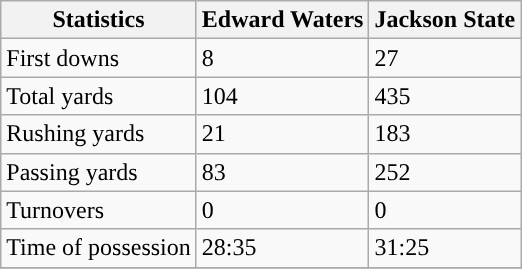<table class="wikitable">
<tr>
<th>Statistics</th>
<th>Edward Waters</th>
<th>Jackson State</th>
</tr>
<tr>
<td>First downs</td>
<td>8</td>
<td>27</td>
</tr>
<tr>
<td>Total yards</td>
<td>104</td>
<td>435</td>
</tr>
<tr>
<td>Rushing yards</td>
<td>21</td>
<td>183</td>
</tr>
<tr>
<td>Passing yards</td>
<td>83</td>
<td>252</td>
</tr>
<tr>
<td>Turnovers</td>
<td>0</td>
<td>0</td>
</tr>
<tr>
<td>Time of possession</td>
<td>28:35</td>
<td>31:25</td>
</tr>
<tr>
</tr>
</table>
